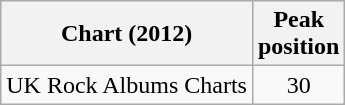<table class="wikitable">
<tr>
<th>Chart (2012)</th>
<th>Peak<br>position</th>
</tr>
<tr>
<td>UK Rock Albums Charts</td>
<td style="text-align:center;">30</td>
</tr>
</table>
